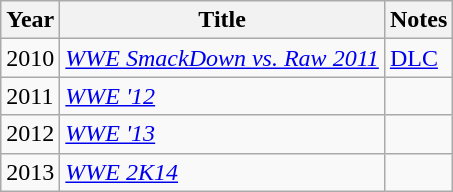<table class="wikitable sortable">
<tr>
<th>Year</th>
<th>Title</th>
<th>Notes</th>
</tr>
<tr>
<td>2010</td>
<td><em><a href='#'>WWE SmackDown vs. Raw 2011</a></em></td>
<td><a href='#'>DLC</a></td>
</tr>
<tr>
<td>2011</td>
<td><em><a href='#'>WWE '12</a></em></td>
<td></td>
</tr>
<tr>
<td>2012</td>
<td><em><a href='#'>WWE '13</a></em></td>
<td></td>
</tr>
<tr>
<td>2013</td>
<td><em><a href='#'>WWE 2K14</a></em></td>
<td></td>
</tr>
</table>
